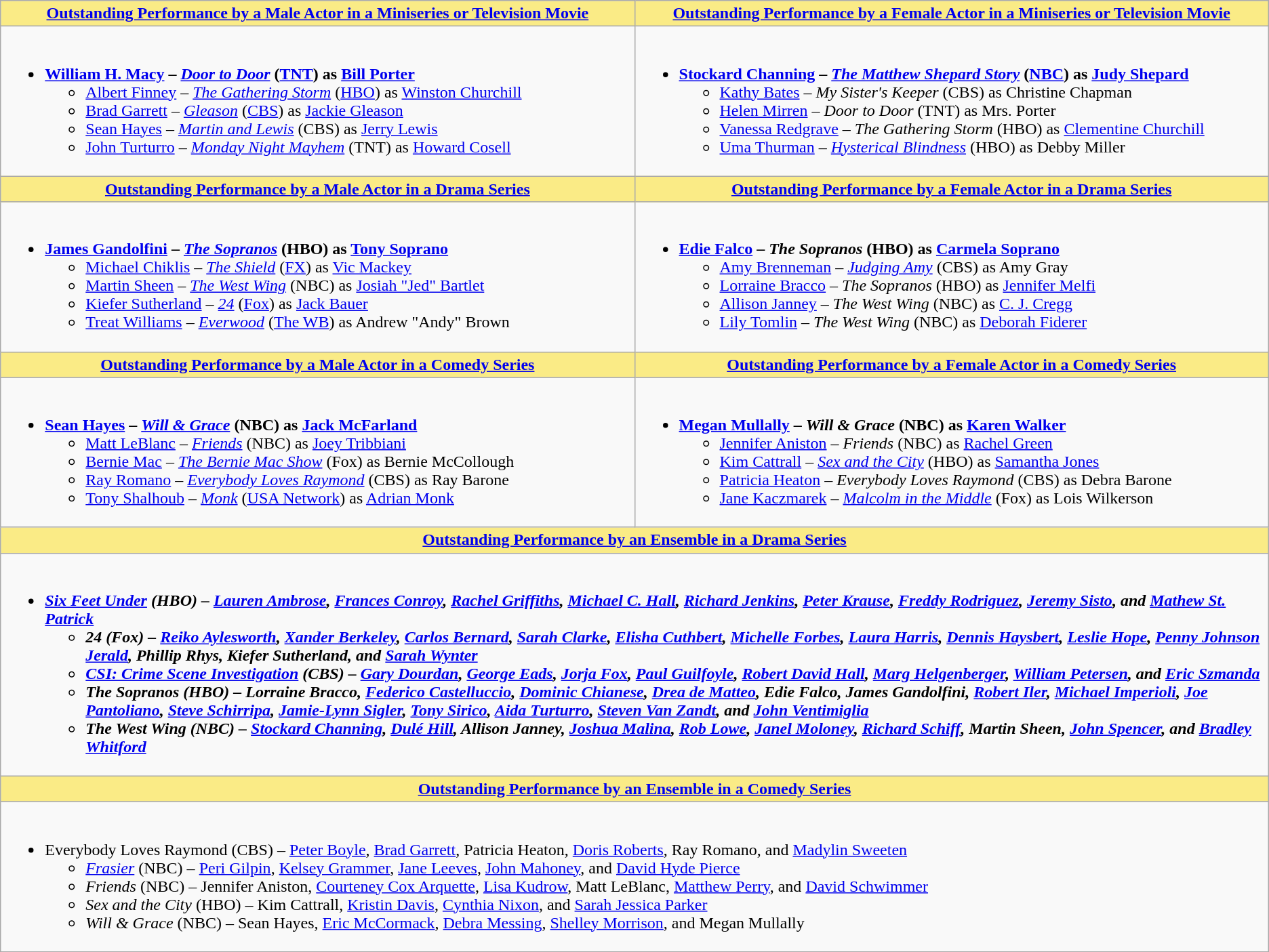<table class=wikitable style="width="100%">
<tr>
<th style="background:#FAEB86;" width="50%"><a href='#'>Outstanding Performance by a Male Actor in a Miniseries or Television Movie</a></th>
<th style="background:#FAEB86;" width="50%"><a href='#'>Outstanding Performance by a Female Actor in a Miniseries or Television Movie</a></th>
</tr>
<tr>
<td valign="top"><br><ul><li><strong><a href='#'>William H. Macy</a> – <em><a href='#'>Door to Door</a></em> (<a href='#'>TNT</a>) as <a href='#'>Bill Porter</a></strong><ul><li><a href='#'>Albert Finney</a> – <em><a href='#'>The Gathering Storm</a></em> (<a href='#'>HBO</a>) as <a href='#'>Winston Churchill</a></li><li><a href='#'>Brad Garrett</a> – <em><a href='#'>Gleason</a></em> (<a href='#'>CBS</a>) as <a href='#'>Jackie Gleason</a></li><li><a href='#'>Sean Hayes</a> – <em><a href='#'>Martin and Lewis</a></em> (CBS) as <a href='#'>Jerry Lewis</a></li><li><a href='#'>John Turturro</a> – <em><a href='#'>Monday Night Mayhem</a></em> (TNT) as <a href='#'>Howard Cosell</a></li></ul></li></ul></td>
<td valign="top"><br><ul><li><strong><a href='#'>Stockard Channing</a> – <em><a href='#'>The Matthew Shepard Story</a></em> (<a href='#'>NBC</a>) as <a href='#'>Judy Shepard</a></strong><ul><li><a href='#'>Kathy Bates</a> – <em>My Sister's Keeper</em> (CBS) as Christine Chapman</li><li><a href='#'>Helen Mirren</a> – <em>Door to Door</em> (TNT) as Mrs. Porter</li><li><a href='#'>Vanessa Redgrave</a> – <em>The Gathering Storm</em> (HBO) as <a href='#'>Clementine Churchill</a></li><li><a href='#'>Uma Thurman</a> – <em><a href='#'>Hysterical Blindness</a></em> (HBO) as Debby Miller</li></ul></li></ul></td>
</tr>
<tr>
<th style="background:#FAEB86;"><a href='#'>Outstanding Performance by a Male Actor in a Drama Series</a></th>
<th style="background:#FAEB86;"><a href='#'>Outstanding Performance by a Female Actor in a Drama Series</a></th>
</tr>
<tr>
<td valign="top"><br><ul><li><strong><a href='#'>James Gandolfini</a> – <em><a href='#'>The Sopranos</a></em> (HBO) as <a href='#'>Tony Soprano</a></strong><ul><li><a href='#'>Michael Chiklis</a> – <em><a href='#'>The Shield</a></em> (<a href='#'>FX</a>) as <a href='#'>Vic Mackey</a></li><li><a href='#'>Martin Sheen</a> – <em><a href='#'>The West Wing</a></em> (NBC) as <a href='#'>Josiah "Jed" Bartlet</a></li><li><a href='#'>Kiefer Sutherland</a> – <em><a href='#'>24</a></em> (<a href='#'>Fox</a>) as <a href='#'>Jack Bauer</a></li><li><a href='#'>Treat Williams</a> – <em><a href='#'>Everwood</a></em> (<a href='#'>The WB</a>) as Andrew "Andy" Brown</li></ul></li></ul></td>
<td valign="top"><br><ul><li><strong><a href='#'>Edie Falco</a> – <em>The Sopranos</em> (HBO) as <a href='#'>Carmela Soprano</a></strong><ul><li><a href='#'>Amy Brenneman</a> – <em><a href='#'>Judging Amy</a></em> (CBS) as Amy Gray</li><li><a href='#'>Lorraine Bracco</a> – <em>The Sopranos</em> (HBO) as <a href='#'>Jennifer Melfi</a></li><li><a href='#'>Allison Janney</a> – <em>The West Wing</em> (NBC) as <a href='#'>C. J. Cregg</a></li><li><a href='#'>Lily Tomlin</a> – <em>The West Wing</em> (NBC) as <a href='#'>Deborah Fiderer</a></li></ul></li></ul></td>
</tr>
<tr>
<th style="background:#FAEB86;"><a href='#'>Outstanding Performance by a Male Actor in a Comedy Series</a></th>
<th style="background:#FAEB86;"><a href='#'>Outstanding Performance by a Female Actor in a Comedy Series</a></th>
</tr>
<tr>
<td valign="top"><br><ul><li><strong><a href='#'>Sean Hayes</a> – <em><a href='#'>Will & Grace</a></em> (NBC) as <a href='#'>Jack McFarland</a></strong><ul><li><a href='#'>Matt LeBlanc</a> – <em><a href='#'>Friends</a></em> (NBC) as <a href='#'>Joey Tribbiani</a></li><li><a href='#'>Bernie Mac</a> – <em><a href='#'>The Bernie Mac Show</a></em> (Fox) as Bernie McCollough</li><li><a href='#'>Ray Romano</a> – <em><a href='#'>Everybody Loves Raymond</a></em> (CBS) as Ray Barone</li><li><a href='#'>Tony Shalhoub</a> – <em><a href='#'>Monk</a></em> (<a href='#'>USA Network</a>) as <a href='#'>Adrian Monk</a></li></ul></li></ul></td>
<td valign="top"><br><ul><li><strong><a href='#'>Megan Mullally</a> – <em>Will & Grace</em> (NBC) as <a href='#'>Karen Walker</a></strong><ul><li><a href='#'>Jennifer Aniston</a> – <em>Friends</em> (NBC) as <a href='#'>Rachel Green</a></li><li><a href='#'>Kim Cattrall</a> – <em><a href='#'>Sex and the City</a></em> (HBO) as <a href='#'>Samantha Jones</a></li><li><a href='#'>Patricia Heaton</a> – <em>Everybody Loves Raymond</em> (CBS) as Debra Barone</li><li><a href='#'>Jane Kaczmarek</a> – <em><a href='#'>Malcolm in the Middle</a></em> (Fox) as Lois Wilkerson</li></ul></li></ul></td>
</tr>
<tr>
<th colspan="2" style="background:#FAEB86;"><a href='#'>Outstanding Performance by an Ensemble in a Drama Series</a></th>
</tr>
<tr>
<td colspan="2" style="vertical-align:top;"><br><ul><li><strong><em><a href='#'>Six Feet Under</a><em> (HBO) – <a href='#'>Lauren Ambrose</a>, <a href='#'>Frances Conroy</a>, <a href='#'>Rachel Griffiths</a>, <a href='#'>Michael C. Hall</a>, <a href='#'>Richard Jenkins</a>, <a href='#'>Peter Krause</a>, <a href='#'>Freddy Rodriguez</a>, <a href='#'>Jeremy Sisto</a>, and <a href='#'>Mathew St. Patrick</a><strong><ul><li></em>24<em> (Fox) – <a href='#'>Reiko Aylesworth</a>, <a href='#'>Xander Berkeley</a>, <a href='#'>Carlos Bernard</a>, <a href='#'>Sarah Clarke</a>, <a href='#'>Elisha Cuthbert</a>, <a href='#'>Michelle Forbes</a>, <a href='#'>Laura Harris</a>, <a href='#'>Dennis Haysbert</a>, <a href='#'>Leslie Hope</a>, <a href='#'>Penny Johnson Jerald</a>, Phillip Rhys, Kiefer Sutherland, and <a href='#'>Sarah Wynter</a></li><li></em><a href='#'>CSI: Crime Scene Investigation</a><em> (CBS) – <a href='#'>Gary Dourdan</a>, <a href='#'>George Eads</a>, <a href='#'>Jorja Fox</a>, <a href='#'>Paul Guilfoyle</a>, <a href='#'>Robert David Hall</a>, <a href='#'>Marg Helgenberger</a>, <a href='#'>William Petersen</a>, and <a href='#'>Eric Szmanda</a></li><li></em>The Sopranos<em> (HBO) – Lorraine Bracco, <a href='#'>Federico Castelluccio</a>, <a href='#'>Dominic Chianese</a>, <a href='#'>Drea de Matteo</a>, Edie Falco, James Gandolfini, <a href='#'>Robert Iler</a>, <a href='#'>Michael Imperioli</a>, <a href='#'>Joe Pantoliano</a>, <a href='#'>Steve Schirripa</a>, <a href='#'>Jamie-Lynn Sigler</a>, <a href='#'>Tony Sirico</a>, <a href='#'>Aida Turturro</a>, <a href='#'>Steven Van Zandt</a>, and <a href='#'>John Ventimiglia</a></li><li></em>The West Wing<em> (NBC) – <a href='#'>Stockard Channing</a>, <a href='#'>Dulé Hill</a>, Allison Janney, <a href='#'>Joshua Malina</a>, <a href='#'>Rob Lowe</a>, <a href='#'>Janel Moloney</a>, <a href='#'>Richard Schiff</a>, Martin Sheen, <a href='#'>John Spencer</a>, and <a href='#'>Bradley Whitford</a></li></ul></li></ul></td>
</tr>
<tr>
<th colspan="2" style="background:#FAEB86;"><a href='#'>Outstanding Performance by an Ensemble in a Comedy Series</a></th>
</tr>
<tr>
<td colspan="2" style="vertical-align:top;"><br><ul><li></em></strong>Everybody Loves Raymond</em> (CBS) – <a href='#'>Peter Boyle</a>, <a href='#'>Brad Garrett</a>, Patricia Heaton, <a href='#'>Doris Roberts</a>, Ray Romano, and <a href='#'>Madylin Sweeten</a></strong><ul><li><em><a href='#'>Frasier</a></em> (NBC) – <a href='#'>Peri Gilpin</a>, <a href='#'>Kelsey Grammer</a>, <a href='#'>Jane Leeves</a>, <a href='#'>John Mahoney</a>, and <a href='#'>David Hyde Pierce</a></li><li><em>Friends</em> (NBC) – Jennifer Aniston, <a href='#'>Courteney Cox Arquette</a>, <a href='#'>Lisa Kudrow</a>, Matt LeBlanc, <a href='#'>Matthew Perry</a>, and <a href='#'>David Schwimmer</a></li><li><em>Sex and the City</em> (HBO) – Kim Cattrall, <a href='#'>Kristin Davis</a>, <a href='#'>Cynthia Nixon</a>, and <a href='#'>Sarah Jessica Parker</a></li><li><em>Will & Grace</em> (NBC) – Sean Hayes, <a href='#'>Eric McCormack</a>, <a href='#'>Debra Messing</a>, <a href='#'>Shelley Morrison</a>, and Megan Mullally</li></ul></li></ul></td>
</tr>
</table>
